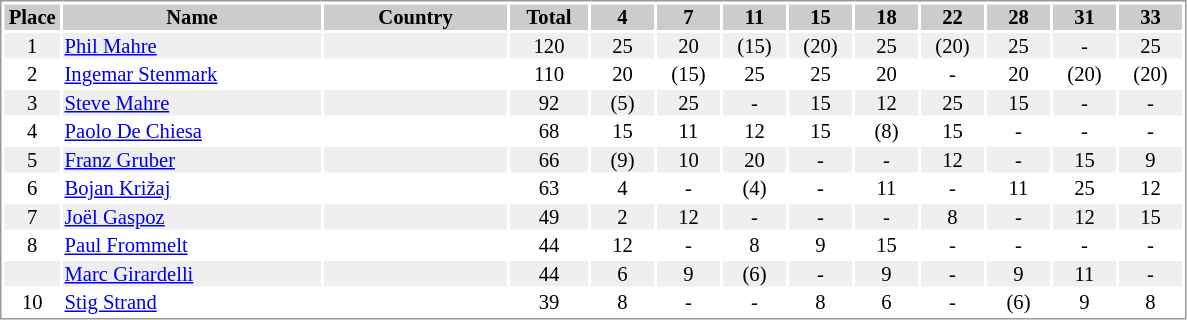<table border="0" style="border: 1px solid #999; background-color:#FFFFFF; text-align:center; font-size:86%; line-height:15px;">
<tr align="center" bgcolor="#CCCCCC">
<th width=35>Place</th>
<th width=170>Name</th>
<th width=120>Country</th>
<th width=50>Total</th>
<th width=40>4</th>
<th width=40>7</th>
<th width=40>11</th>
<th width=40>15</th>
<th width=40>18</th>
<th width=40>22</th>
<th width=40>28</th>
<th width=40>31</th>
<th width=40>33</th>
</tr>
<tr bgcolor="#EFEFEF">
<td>1</td>
<td align="left"><a href='#'>Phil Mahre</a></td>
<td align="left"></td>
<td>120</td>
<td>25</td>
<td>20</td>
<td>(15)</td>
<td>(20)</td>
<td>25</td>
<td>(20)</td>
<td>25</td>
<td>-</td>
<td>25</td>
</tr>
<tr>
<td>2</td>
<td align="left"><a href='#'>Ingemar Stenmark</a></td>
<td align="left"></td>
<td>110</td>
<td>20</td>
<td>(15)</td>
<td>25</td>
<td>25</td>
<td>20</td>
<td>-</td>
<td>20</td>
<td>(20)</td>
<td>(20)</td>
</tr>
<tr bgcolor="#EFEFEF">
<td>3</td>
<td align="left"><a href='#'>Steve Mahre</a></td>
<td align="left"></td>
<td>92</td>
<td>(5)</td>
<td>25</td>
<td>-</td>
<td>15</td>
<td>12</td>
<td>25</td>
<td>15</td>
<td>-</td>
<td>-</td>
</tr>
<tr>
<td>4</td>
<td align="left"><a href='#'>Paolo De Chiesa</a></td>
<td align="left"></td>
<td>68</td>
<td>15</td>
<td>11</td>
<td>12</td>
<td>15</td>
<td>(8)</td>
<td>15</td>
<td>-</td>
<td>-</td>
<td>-</td>
</tr>
<tr bgcolor="#EFEFEF">
<td>5</td>
<td align="left"><a href='#'>Franz Gruber</a></td>
<td align="left"></td>
<td>66</td>
<td>(9)</td>
<td>10</td>
<td>20</td>
<td>-</td>
<td>-</td>
<td>12</td>
<td>-</td>
<td>15</td>
<td>9</td>
</tr>
<tr>
<td>6</td>
<td align="left"><a href='#'>Bojan Križaj</a></td>
<td align="left"></td>
<td>63</td>
<td>4</td>
<td>-</td>
<td>(4)</td>
<td>-</td>
<td>11</td>
<td>-</td>
<td>11</td>
<td>25</td>
<td>12</td>
</tr>
<tr bgcolor="#EFEFEF">
<td>7</td>
<td align="left"><a href='#'>Joël Gaspoz</a></td>
<td align="left"></td>
<td>49</td>
<td>2</td>
<td>12</td>
<td>-</td>
<td>-</td>
<td>-</td>
<td>8</td>
<td>-</td>
<td>12</td>
<td>15</td>
</tr>
<tr>
<td>8</td>
<td align="left"><a href='#'>Paul Frommelt</a></td>
<td align="left"></td>
<td>44</td>
<td>12</td>
<td>-</td>
<td>8</td>
<td>9</td>
<td>15</td>
<td>-</td>
<td>-</td>
<td>-</td>
<td>-</td>
</tr>
<tr bgcolor="#EFEFEF">
<td></td>
<td align="left"><a href='#'>Marc Girardelli</a></td>
<td align="left"></td>
<td>44</td>
<td>6</td>
<td>9</td>
<td>(6)</td>
<td>-</td>
<td>9</td>
<td>-</td>
<td>9</td>
<td>11</td>
<td>-</td>
</tr>
<tr>
<td>10</td>
<td align="left"><a href='#'>Stig Strand</a></td>
<td align="left"></td>
<td>39</td>
<td>8</td>
<td>-</td>
<td>-</td>
<td>8</td>
<td>6</td>
<td>-</td>
<td>(6)</td>
<td>9</td>
<td>8</td>
</tr>
</table>
